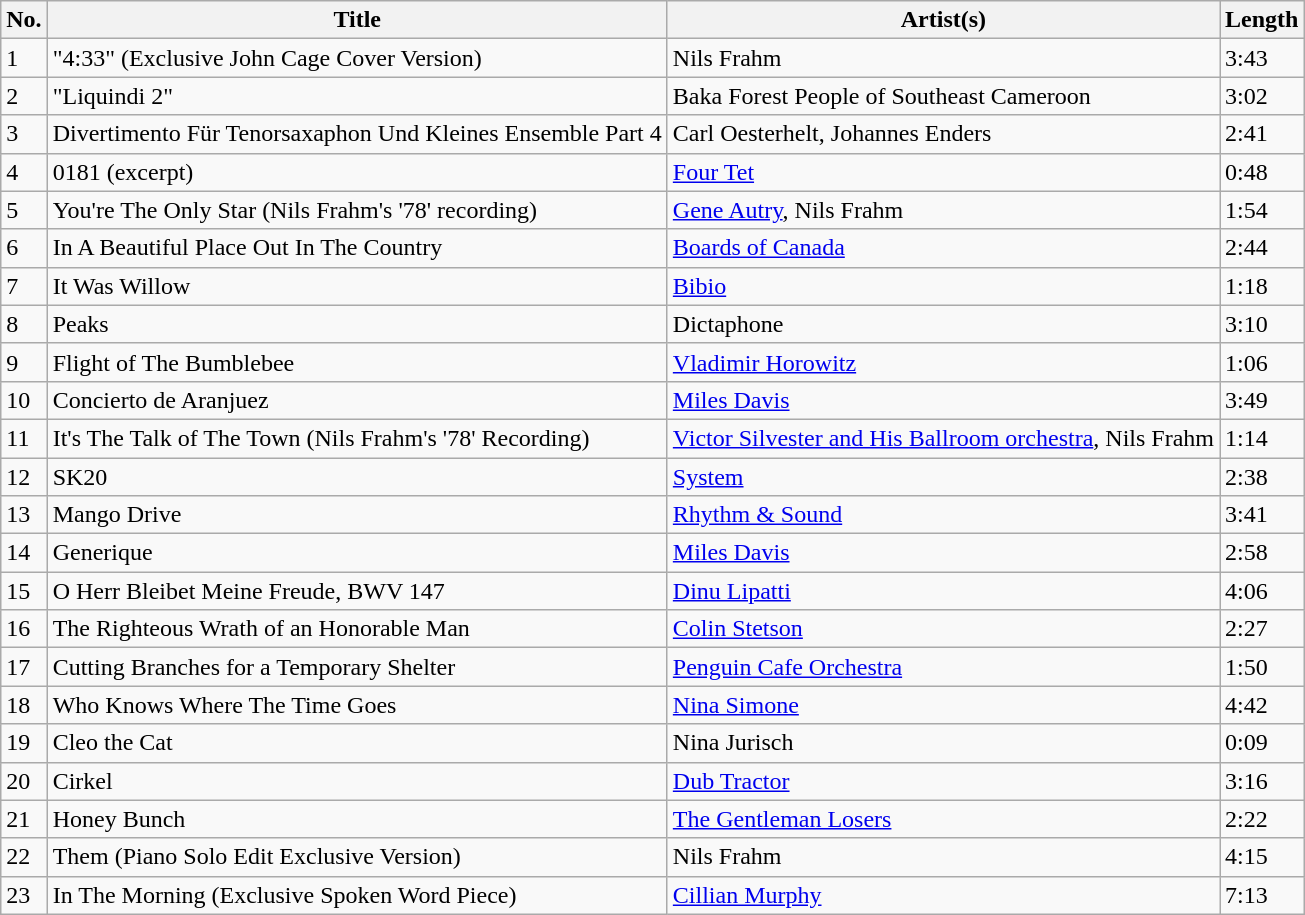<table class="wikitable">
<tr>
<th>No.</th>
<th>Title</th>
<th>Artist(s)</th>
<th>Length</th>
</tr>
<tr>
<td>1</td>
<td>"4:33" (Exclusive John Cage Cover Version)</td>
<td>Nils Frahm</td>
<td>3:43</td>
</tr>
<tr>
<td>2</td>
<td>"Liquindi 2"</td>
<td>Baka Forest People of Southeast Cameroon</td>
<td>3:02</td>
</tr>
<tr>
<td>3</td>
<td>Divertimento Für Tenorsaxaphon Und Kleines Ensemble Part 4</td>
<td>Carl Oesterhelt, Johannes Enders</td>
<td>2:41</td>
</tr>
<tr>
<td>4</td>
<td>0181 (excerpt)</td>
<td><a href='#'>Four Tet</a></td>
<td>0:48</td>
</tr>
<tr>
<td>5</td>
<td>You're The Only Star (Nils Frahm's '78' recording)</td>
<td><a href='#'>Gene Autry</a>, Nils Frahm</td>
<td>1:54</td>
</tr>
<tr>
<td>6</td>
<td>In A Beautiful Place Out In The Country</td>
<td><a href='#'>Boards of Canada</a></td>
<td>2:44</td>
</tr>
<tr>
<td>7</td>
<td>It Was Willow</td>
<td><a href='#'>Bibio</a></td>
<td>1:18</td>
</tr>
<tr>
<td>8</td>
<td>Peaks</td>
<td>Dictaphone</td>
<td>3:10</td>
</tr>
<tr>
<td>9</td>
<td>Flight of The Bumblebee</td>
<td><a href='#'>Vladimir Horowitz</a></td>
<td>1:06</td>
</tr>
<tr>
<td>10</td>
<td>Concierto de Aranjuez</td>
<td><a href='#'>Miles Davis</a></td>
<td>3:49</td>
</tr>
<tr>
<td>11</td>
<td>It's The Talk of The Town (Nils Frahm's '78' Recording)</td>
<td><a href='#'>Victor Silvester and His Ballroom orchestra</a>, Nils Frahm</td>
<td>1:14</td>
</tr>
<tr>
<td>12</td>
<td>SK20</td>
<td><a href='#'>System</a></td>
<td>2:38</td>
</tr>
<tr>
<td>13</td>
<td>Mango Drive</td>
<td><a href='#'>Rhythm & Sound</a></td>
<td>3:41</td>
</tr>
<tr>
<td>14</td>
<td>Generique</td>
<td><a href='#'>Miles Davis</a></td>
<td>2:58</td>
</tr>
<tr>
<td>15</td>
<td>O Herr Bleibet Meine Freude, BWV 147</td>
<td><a href='#'>Dinu Lipatti</a></td>
<td>4:06</td>
</tr>
<tr>
<td>16</td>
<td>The Righteous Wrath of an Honorable Man</td>
<td><a href='#'>Colin Stetson</a></td>
<td>2:27</td>
</tr>
<tr>
<td>17</td>
<td>Cutting Branches for a Temporary Shelter</td>
<td><a href='#'>Penguin Cafe Orchestra</a></td>
<td>1:50</td>
</tr>
<tr>
<td>18</td>
<td>Who Knows Where The Time Goes</td>
<td><a href='#'>Nina Simone</a></td>
<td>4:42</td>
</tr>
<tr>
<td>19</td>
<td>Cleo the Cat</td>
<td>Nina Jurisch</td>
<td>0:09</td>
</tr>
<tr>
<td>20</td>
<td>Cirkel</td>
<td><a href='#'>Dub Tractor</a></td>
<td>3:16</td>
</tr>
<tr>
<td>21</td>
<td>Honey Bunch</td>
<td><a href='#'>The Gentleman Losers</a></td>
<td>2:22</td>
</tr>
<tr>
<td>22</td>
<td>Them (Piano Solo Edit Exclusive Version)</td>
<td>Nils Frahm</td>
<td>4:15</td>
</tr>
<tr>
<td>23</td>
<td>In The Morning (Exclusive Spoken Word Piece)</td>
<td><a href='#'>Cillian Murphy</a></td>
<td>7:13</td>
</tr>
</table>
